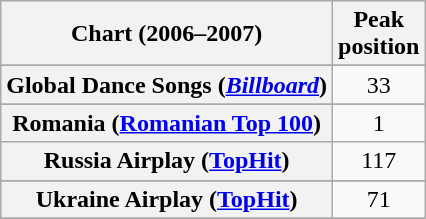<table class="wikitable sortable plainrowheaders" style="text-align:center">
<tr>
<th scope="col">Chart (2006–2007)</th>
<th scope="col">Peak<br>position</th>
</tr>
<tr>
</tr>
<tr>
</tr>
<tr>
</tr>
<tr>
</tr>
<tr>
</tr>
<tr>
</tr>
<tr>
</tr>
<tr>
</tr>
<tr>
</tr>
<tr>
<th scope="row">Global Dance Songs (<em><a href='#'>Billboard</a></em>)</th>
<td>33</td>
</tr>
<tr>
</tr>
<tr>
</tr>
<tr>
</tr>
<tr>
</tr>
<tr>
</tr>
<tr>
<th scope="row">Romania (<a href='#'>Romanian Top 100</a>)</th>
<td>1</td>
</tr>
<tr>
<th scope="row">Russia Airplay (<a href='#'>TopHit</a>)</th>
<td>117</td>
</tr>
<tr>
</tr>
<tr>
</tr>
<tr>
</tr>
<tr>
</tr>
<tr>
<th scope="row">Ukraine Airplay (<a href='#'>TopHit</a>)</th>
<td>71</td>
</tr>
<tr>
</tr>
</table>
